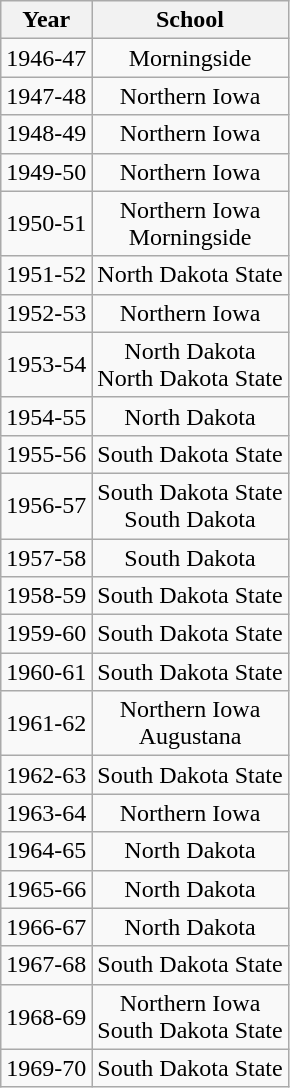<table class="wikitable" style="text-align:center">
<tr>
<th>Year</th>
<th>School</th>
</tr>
<tr>
<td>1946-47</td>
<td>Morningside</td>
</tr>
<tr>
<td>1947-48</td>
<td>Northern Iowa</td>
</tr>
<tr>
<td>1948-49</td>
<td>Northern Iowa</td>
</tr>
<tr>
<td>1949-50</td>
<td>Northern Iowa</td>
</tr>
<tr>
<td>1950-51</td>
<td>Northern Iowa<br>Morningside</td>
</tr>
<tr>
<td>1951-52</td>
<td>North Dakota State</td>
</tr>
<tr>
<td>1952-53</td>
<td>Northern Iowa</td>
</tr>
<tr>
<td>1953-54</td>
<td>North Dakota<br>North Dakota State</td>
</tr>
<tr>
<td>1954-55</td>
<td>North Dakota</td>
</tr>
<tr>
<td>1955-56</td>
<td>South Dakota State</td>
</tr>
<tr>
<td>1956-57</td>
<td>South Dakota State<br>South Dakota</td>
</tr>
<tr>
<td>1957-58</td>
<td>South Dakota</td>
</tr>
<tr>
<td>1958-59</td>
<td>South Dakota State</td>
</tr>
<tr>
<td>1959-60</td>
<td>South Dakota State</td>
</tr>
<tr>
<td>1960-61</td>
<td>South Dakota State</td>
</tr>
<tr>
<td>1961-62</td>
<td>Northern Iowa<br>Augustana</td>
</tr>
<tr>
<td>1962-63</td>
<td>South Dakota State</td>
</tr>
<tr>
<td>1963-64</td>
<td>Northern Iowa</td>
</tr>
<tr>
<td>1964-65</td>
<td>North Dakota</td>
</tr>
<tr>
<td>1965-66</td>
<td>North Dakota</td>
</tr>
<tr>
<td>1966-67</td>
<td>North Dakota</td>
</tr>
<tr>
<td>1967-68</td>
<td>South Dakota State</td>
</tr>
<tr>
<td>1968-69</td>
<td>Northern Iowa<br>South Dakota State</td>
</tr>
<tr>
<td>1969-70</td>
<td>South Dakota State</td>
</tr>
</table>
